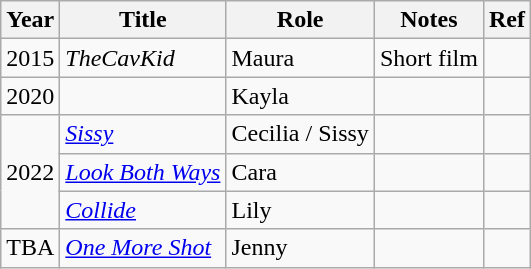<table class="wikitable sortable">
<tr>
<th>Year</th>
<th>Title</th>
<th>Role</th>
<th class="unsortable">Notes</th>
<th>Ref</th>
</tr>
<tr>
<td>2015</td>
<td><em>TheCavKid</em></td>
<td>Maura</td>
<td>Short film</td>
<td></td>
</tr>
<tr>
<td>2020</td>
<td><em></em></td>
<td>Kayla</td>
<td></td>
<td></td>
</tr>
<tr>
<td rowspan="3">2022</td>
<td><em><a href='#'>Sissy</a></em></td>
<td>Cecilia / Sissy</td>
<td></td>
<td></td>
</tr>
<tr>
<td><em><a href='#'>Look Both Ways</a></em></td>
<td>Cara</td>
<td></td>
<td></td>
</tr>
<tr>
<td><em><a href='#'>Collide</a></em></td>
<td>Lily</td>
<td></td>
<td></td>
</tr>
<tr>
<td>TBA</td>
<td><em><a href='#'>One More Shot</a></em></td>
<td>Jenny</td>
<td></td>
<td></td>
</tr>
</table>
